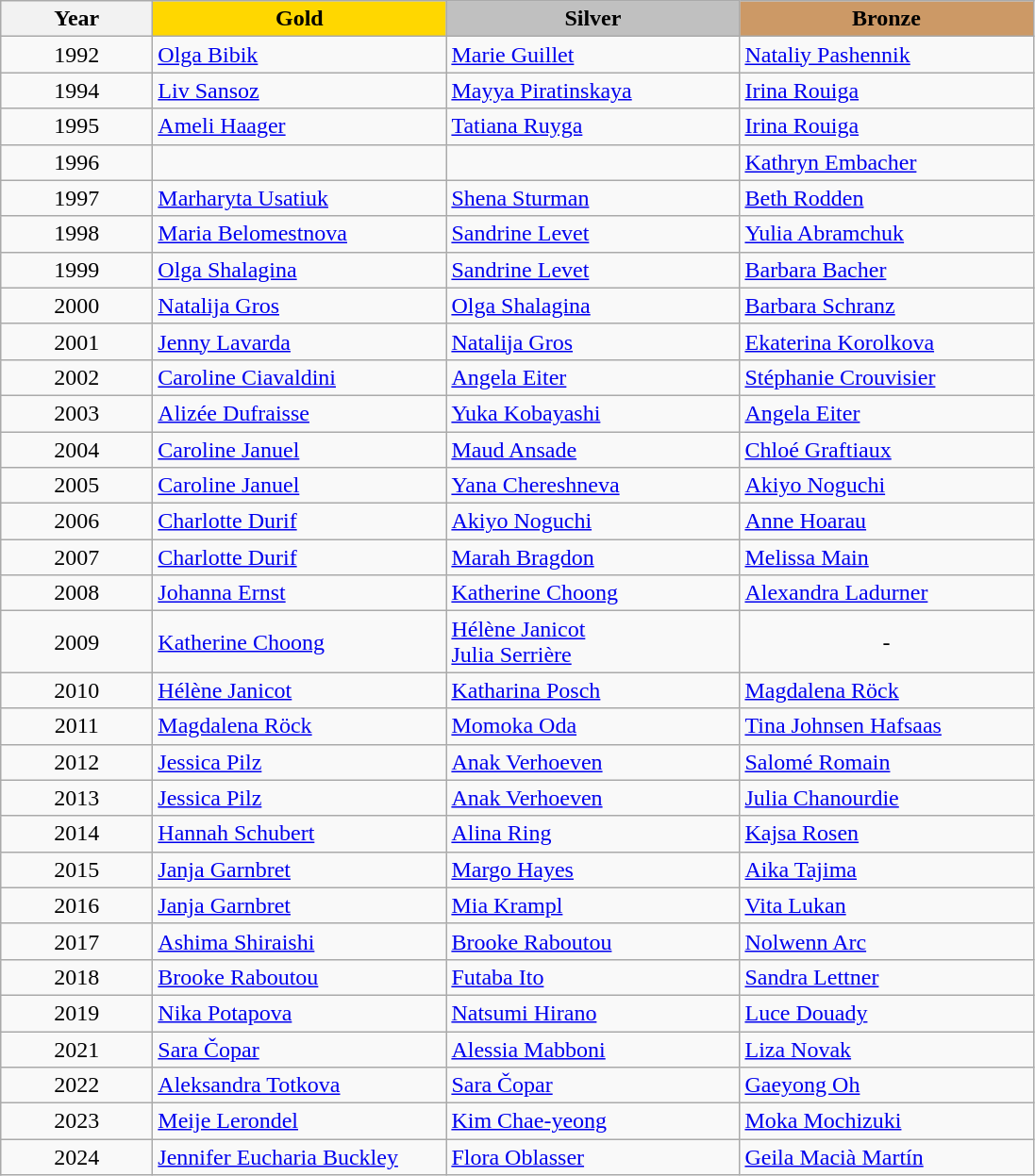<table class="wikitable">
<tr>
<th width="100">Year</th>
<th width="200" style="background:gold;">Gold</th>
<th width="200" style="background:silver;">Silver</th>
<th width="200" style="background:#CC9966;">Bronze</th>
</tr>
<tr>
<td align="center">1992</td>
<td> <a href='#'>Olga Bibik</a></td>
<td> <a href='#'>Marie Guillet</a></td>
<td> <a href='#'>Nataliy Pashennik</a></td>
</tr>
<tr>
<td align="center">1994</td>
<td> <a href='#'>Liv Sansoz</a></td>
<td> <a href='#'>Mayya Piratinskaya</a></td>
<td> <a href='#'>Irina Rouiga</a></td>
</tr>
<tr>
<td align="center">1995</td>
<td> <a href='#'>Ameli Haager</a></td>
<td> <a href='#'>Tatiana Ruyga</a></td>
<td> <a href='#'>Irina Rouiga</a></td>
</tr>
<tr>
<td align="center">1996</td>
<td></td>
<td></td>
<td> <a href='#'>Kathryn Embacher</a></td>
</tr>
<tr>
<td align="center">1997</td>
<td> <a href='#'>Marharyta Usatiuk</a></td>
<td> <a href='#'>Shena Sturman</a></td>
<td> <a href='#'>Beth Rodden</a></td>
</tr>
<tr>
<td align="center">1998</td>
<td> <a href='#'>Maria Belomestnova</a></td>
<td> <a href='#'>Sandrine Levet</a></td>
<td> <a href='#'>Yulia Abramchuk</a></td>
</tr>
<tr>
<td align="center">1999</td>
<td> <a href='#'>Olga Shalagina</a></td>
<td> <a href='#'>Sandrine Levet</a></td>
<td> <a href='#'>Barbara Bacher</a></td>
</tr>
<tr>
<td align="center">2000</td>
<td> <a href='#'>Natalija Gros</a></td>
<td> <a href='#'>Olga Shalagina</a></td>
<td> <a href='#'>Barbara Schranz</a></td>
</tr>
<tr>
<td align="center">2001</td>
<td> <a href='#'>Jenny Lavarda</a></td>
<td> <a href='#'>Natalija Gros</a></td>
<td> <a href='#'>Ekaterina Korolkova</a></td>
</tr>
<tr>
<td align="center">2002</td>
<td> <a href='#'>Caroline Ciavaldini</a></td>
<td> <a href='#'>Angela Eiter</a></td>
<td> <a href='#'>Stéphanie Crouvisier</a></td>
</tr>
<tr>
<td align="center">2003</td>
<td> <a href='#'>Alizée Dufraisse</a></td>
<td> <a href='#'>Yuka Kobayashi</a></td>
<td> <a href='#'>Angela Eiter</a></td>
</tr>
<tr>
<td align="center">2004</td>
<td> <a href='#'>Caroline Januel</a></td>
<td> <a href='#'>Maud Ansade</a></td>
<td> <a href='#'>Chloé Graftiaux</a></td>
</tr>
<tr>
<td align="center">2005</td>
<td> <a href='#'>Caroline Januel</a></td>
<td> <a href='#'>Yana Chereshneva</a></td>
<td> <a href='#'>Akiyo Noguchi</a></td>
</tr>
<tr>
<td align="center">2006</td>
<td> <a href='#'>Charlotte Durif</a></td>
<td> <a href='#'>Akiyo Noguchi</a></td>
<td> <a href='#'>Anne Hoarau</a></td>
</tr>
<tr>
<td align="center">2007</td>
<td> <a href='#'>Charlotte Durif</a></td>
<td> <a href='#'>Marah Bragdon</a></td>
<td> <a href='#'>Melissa Main</a></td>
</tr>
<tr>
<td align="center">2008</td>
<td> <a href='#'>Johanna Ernst</a></td>
<td> <a href='#'>Katherine Choong</a></td>
<td> <a href='#'>Alexandra Ladurner</a></td>
</tr>
<tr>
<td align="center">2009</td>
<td> <a href='#'>Katherine Choong</a></td>
<td> <a href='#'>Hélène Janicot</a> <br> <a href='#'>Julia Serrière</a></td>
<td align="center">-</td>
</tr>
<tr>
<td align="center">2010</td>
<td> <a href='#'>Hélène Janicot</a></td>
<td> <a href='#'>Katharina Posch</a></td>
<td> <a href='#'>Magdalena Röck</a></td>
</tr>
<tr>
<td align="center">2011</td>
<td> <a href='#'>Magdalena Röck</a></td>
<td> <a href='#'>Momoka Oda</a></td>
<td> <a href='#'>Tina Johnsen Hafsaas</a></td>
</tr>
<tr>
<td align="center">2012</td>
<td> <a href='#'>Jessica Pilz</a></td>
<td> <a href='#'>Anak Verhoeven</a></td>
<td> <a href='#'>Salomé Romain</a></td>
</tr>
<tr>
<td align="center">2013</td>
<td> <a href='#'>Jessica Pilz</a></td>
<td> <a href='#'>Anak Verhoeven</a></td>
<td> <a href='#'>Julia Chanourdie</a></td>
</tr>
<tr>
<td align="center">2014</td>
<td> <a href='#'>Hannah Schubert</a></td>
<td> <a href='#'>Alina Ring</a></td>
<td> <a href='#'>Kajsa Rosen</a></td>
</tr>
<tr>
<td align="center">2015</td>
<td> <a href='#'>Janja Garnbret</a></td>
<td> <a href='#'>Margo Hayes</a></td>
<td> <a href='#'>Aika Tajima</a></td>
</tr>
<tr>
<td align="center">2016</td>
<td> <a href='#'>Janja Garnbret</a></td>
<td> <a href='#'>Mia Krampl</a></td>
<td> <a href='#'>Vita Lukan</a></td>
</tr>
<tr>
<td align="center">2017</td>
<td> <a href='#'>Ashima Shiraishi</a></td>
<td> <a href='#'>Brooke Raboutou</a></td>
<td> <a href='#'>Nolwenn Arc</a></td>
</tr>
<tr>
<td align="center">2018</td>
<td> <a href='#'>Brooke Raboutou</a></td>
<td> <a href='#'>Futaba Ito</a></td>
<td> <a href='#'>Sandra Lettner</a></td>
</tr>
<tr>
<td align="center">2019</td>
<td> <a href='#'>Nika Potapova</a></td>
<td> <a href='#'>Natsumi Hirano</a></td>
<td> <a href='#'>Luce Douady</a></td>
</tr>
<tr>
<td align="center">2021</td>
<td> <a href='#'>Sara Čopar</a></td>
<td> <a href='#'>Alessia Mabboni</a></td>
<td> <a href='#'>Liza Novak</a></td>
</tr>
<tr>
<td align="center">2022</td>
<td> <a href='#'>Aleksandra Totkova</a></td>
<td> <a href='#'>Sara Čopar</a></td>
<td> <a href='#'>Gaeyong Oh</a></td>
</tr>
<tr>
<td align="center">2023</td>
<td> <a href='#'>Meije Lerondel</a></td>
<td> <a href='#'>Kim Chae-yeong</a></td>
<td> <a href='#'>Moka Mochizuki</a></td>
</tr>
<tr>
<td align="center">2024</td>
<td> <a href='#'>Jennifer Eucharia Buckley</a></td>
<td> <a href='#'>Flora Oblasser</a></td>
<td> <a href='#'>Geila Macià Martín</a></td>
</tr>
</table>
